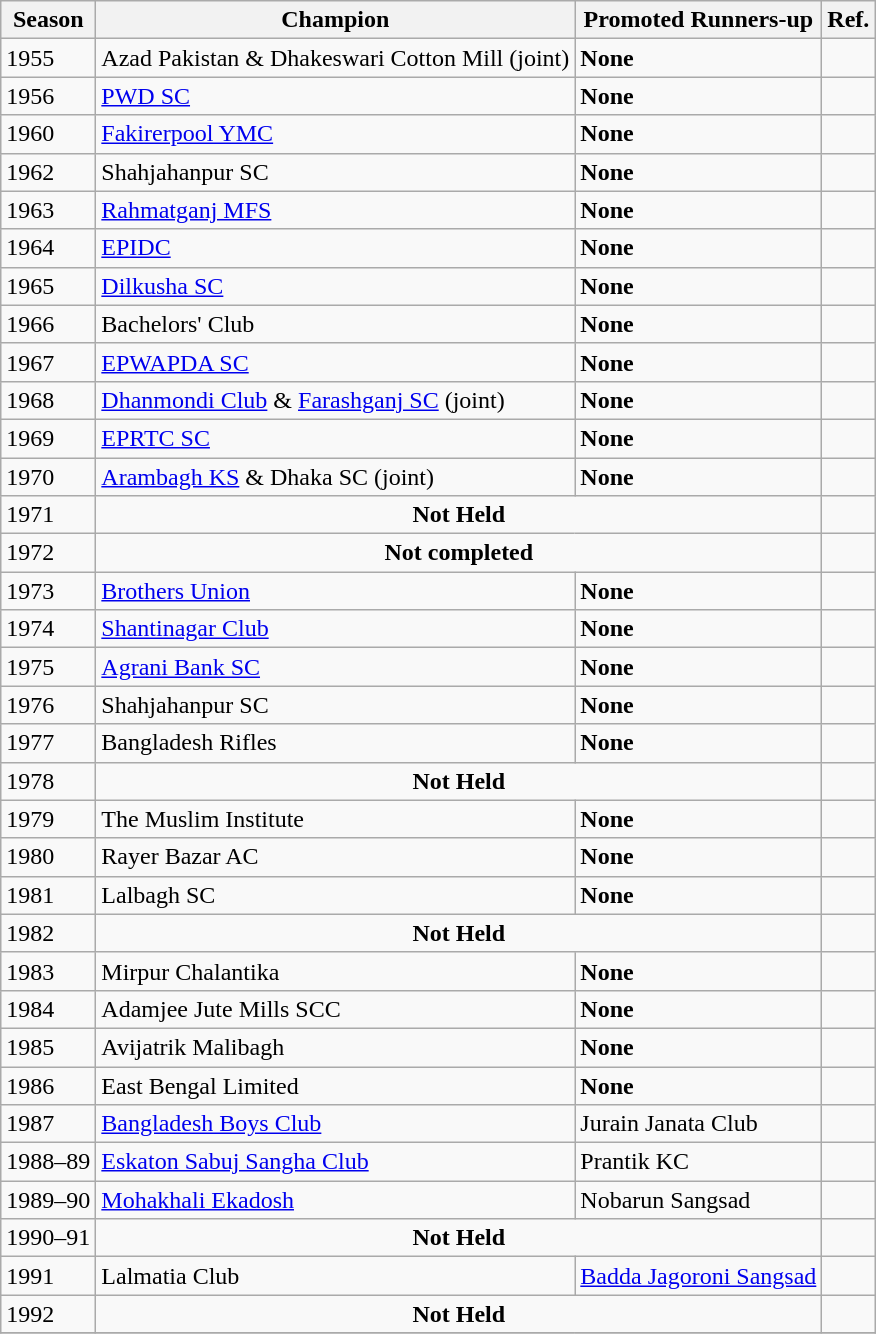<table class="wikitable"style>
<tr>
<th>Season</th>
<th>Champion</th>
<th>Promoted Runners-up</th>
<th>Ref.</th>
</tr>
<tr>
<td>1955</td>
<td>Azad Pakistan & Dhakeswari Cotton Mill	(joint)</td>
<td><strong>None</strong></td>
<td></td>
</tr>
<tr>
<td>1956</td>
<td><a href='#'>PWD SC</a></td>
<td><strong>None</strong></td>
<td></td>
</tr>
<tr>
<td>1960</td>
<td><a href='#'>Fakirerpool YMC</a></td>
<td><strong>None</strong></td>
<td></td>
</tr>
<tr>
<td>1962</td>
<td>Shahjahanpur SC</td>
<td><strong>None</strong></td>
<td></td>
</tr>
<tr>
<td>1963</td>
<td><a href='#'>Rahmatganj MFS</a></td>
<td><strong>None</strong></td>
<td></td>
</tr>
<tr>
<td>1964</td>
<td><a href='#'>EPIDC</a></td>
<td><strong>None</strong></td>
<td></td>
</tr>
<tr>
<td>1965</td>
<td><a href='#'>Dilkusha SC</a></td>
<td><strong>None</strong></td>
<td></td>
</tr>
<tr>
<td>1966</td>
<td>Bachelors' Club</td>
<td><strong>None</strong></td>
<td></td>
</tr>
<tr>
<td>1967</td>
<td><a href='#'>EPWAPDA SC</a></td>
<td><strong>None</strong></td>
<td></td>
</tr>
<tr>
<td>1968</td>
<td><a href='#'>Dhanmondi Club</a> & <a href='#'>Farashganj SC</a> (joint)</td>
<td><strong>None</strong></td>
<td></td>
</tr>
<tr>
<td>1969</td>
<td><a href='#'>EPRTC SC</a></td>
<td><strong>None</strong></td>
<td></td>
</tr>
<tr>
<td>1970</td>
<td><a href='#'>Arambagh KS</a> & Dhaka SC (joint)</td>
<td><strong>None</strong></td>
<td></td>
</tr>
<tr>
<td>1971</td>
<td colspan="2" style="text-align:center;"><strong>Not Held</strong></td>
<td></td>
</tr>
<tr>
<td>1972</td>
<td colspan="2" style="text-align:center;"><strong>Not completed</strong></td>
<td></td>
</tr>
<tr>
<td>1973</td>
<td><a href='#'>Brothers Union</a></td>
<td><strong>None</strong></td>
<td></td>
</tr>
<tr>
<td>1974</td>
<td><a href='#'>Shantinagar Club</a></td>
<td><strong>None</strong></td>
<td></td>
</tr>
<tr>
<td>1975</td>
<td><a href='#'>Agrani Bank SC</a></td>
<td><strong>None</strong></td>
<td></td>
</tr>
<tr>
<td>1976</td>
<td>Shahjahanpur SC</td>
<td><strong>None</strong></td>
<td></td>
</tr>
<tr>
<td>1977</td>
<td>Bangladesh Rifles</td>
<td><strong>None</strong></td>
<td></td>
</tr>
<tr>
<td>1978</td>
<td colspan="2" style="text-align:center;"><strong>Not Held</strong></td>
<td></td>
</tr>
<tr>
<td>1979</td>
<td>The Muslim Institute</td>
<td><strong>None</strong></td>
<td></td>
</tr>
<tr>
<td>1980</td>
<td>Rayer Bazar AC</td>
<td><strong>None</strong></td>
<td></td>
</tr>
<tr>
<td>1981</td>
<td>Lalbagh SC</td>
<td><strong>None</strong></td>
<td></td>
</tr>
<tr>
<td>1982</td>
<td colspan="2" style="text-align:center;"><strong>Not Held</strong></td>
<td></td>
</tr>
<tr>
<td>1983</td>
<td>Mirpur Chalantika</td>
<td><strong>None</strong></td>
<td></td>
</tr>
<tr>
<td>1984</td>
<td>Adamjee Jute Mills SCC</td>
<td><strong>None</strong></td>
<td></td>
</tr>
<tr>
<td>1985</td>
<td>Avijatrik Malibagh</td>
<td><strong>None</strong></td>
<td></td>
</tr>
<tr>
<td>1986</td>
<td>East Bengal Limited</td>
<td><strong>None</strong></td>
<td></td>
</tr>
<tr>
<td>1987</td>
<td><a href='#'>Bangladesh Boys Club</a></td>
<td>Jurain Janata Club</td>
<td></td>
</tr>
<tr>
<td>1988–89</td>
<td><a href='#'>Eskaton Sabuj Sangha Club</a></td>
<td>Prantik KC</td>
<td></td>
</tr>
<tr>
<td>1989–90</td>
<td><a href='#'>Mohakhali Ekadosh</a></td>
<td>Nobarun Sangsad</td>
<td></td>
</tr>
<tr>
<td>1990–91</td>
<td colspan="2" style="text-align:center;"><strong>Not Held</strong></td>
<td></td>
</tr>
<tr>
<td>1991</td>
<td>Lalmatia Club</td>
<td><a href='#'>Badda Jagoroni Sangsad</a></td>
<td></td>
</tr>
<tr>
<td>1992</td>
<td colspan="2" style="text-align:center;"><strong>Not Held</strong></td>
<td></td>
</tr>
<tr>
</tr>
</table>
